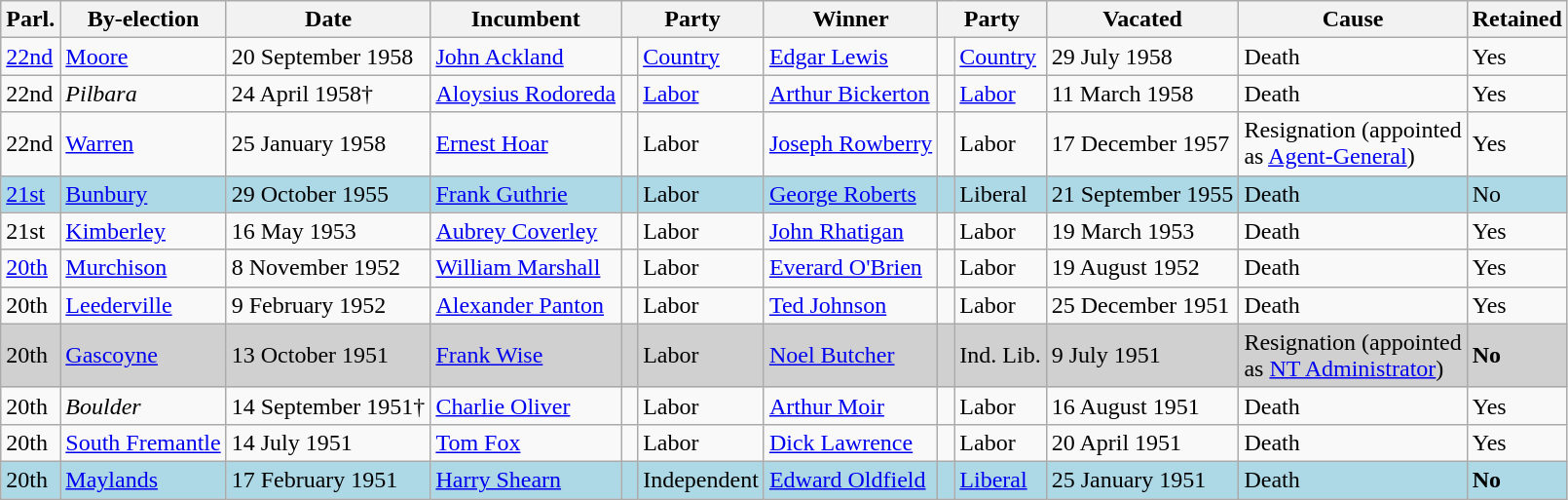<table class="wikitable">
<tr>
<th>Parl.</th>
<th>By-election</th>
<th>Date</th>
<th>Incumbent</th>
<th colspan=2>Party</th>
<th>Winner</th>
<th colspan=2>Party</th>
<th>Vacated</th>
<th>Cause</th>
<th>Retained</th>
</tr>
<tr>
<td><a href='#'>22nd</a></td>
<td><a href='#'>Moore</a></td>
<td>20 September 1958</td>
<td><a href='#'>John Ackland</a></td>
<td> </td>
<td><a href='#'>Country</a></td>
<td><a href='#'>Edgar Lewis</a></td>
<td> </td>
<td><a href='#'>Country</a></td>
<td>29 July 1958</td>
<td>Death</td>
<td>Yes</td>
</tr>
<tr>
<td>22nd</td>
<td><em>Pilbara</em></td>
<td>24 April 1958†</td>
<td><a href='#'>Aloysius Rodoreda</a></td>
<td> </td>
<td><a href='#'>Labor</a></td>
<td><a href='#'>Arthur Bickerton</a></td>
<td> </td>
<td><a href='#'>Labor</a></td>
<td>11 March 1958</td>
<td>Death</td>
<td>Yes</td>
</tr>
<tr>
<td>22nd</td>
<td><a href='#'>Warren</a></td>
<td>25 January 1958</td>
<td><a href='#'>Ernest Hoar</a></td>
<td> </td>
<td>Labor</td>
<td><a href='#'>Joseph Rowberry</a></td>
<td> </td>
<td>Labor</td>
<td>17 December 1957</td>
<td>Resignation (appointed<br>as <a href='#'>Agent-General</a>)</td>
<td>Yes</td>
</tr>
<tr bgcolor="lightblue">
<td><a href='#'>21st</a></td>
<td><a href='#'>Bunbury</a></td>
<td>29 October 1955</td>
<td><a href='#'>Frank Guthrie</a></td>
<td> </td>
<td>Labor</td>
<td><a href='#'>George Roberts</a></td>
<td> </td>
<td>Liberal</td>
<td>21 September 1955</td>
<td>Death</td>
<td>No</td>
</tr>
<tr>
<td>21st</td>
<td><a href='#'>Kimberley</a></td>
<td>16 May 1953</td>
<td><a href='#'>Aubrey Coverley</a></td>
<td> </td>
<td>Labor</td>
<td><a href='#'>John Rhatigan</a></td>
<td> </td>
<td>Labor</td>
<td>19 March 1953</td>
<td>Death</td>
<td>Yes</td>
</tr>
<tr>
<td><a href='#'>20th</a></td>
<td><a href='#'>Murchison</a></td>
<td>8 November 1952</td>
<td><a href='#'>William Marshall</a></td>
<td> </td>
<td>Labor</td>
<td><a href='#'>Everard O'Brien</a></td>
<td> </td>
<td>Labor</td>
<td>19 August 1952</td>
<td>Death</td>
<td>Yes</td>
</tr>
<tr>
<td>20th</td>
<td><a href='#'>Leederville</a></td>
<td>9 February 1952</td>
<td><a href='#'>Alexander Panton</a></td>
<td> </td>
<td>Labor</td>
<td><a href='#'>Ted Johnson</a></td>
<td> </td>
<td>Labor</td>
<td>25 December 1951</td>
<td>Death</td>
<td>Yes</td>
</tr>
<tr bgcolor="#d0d0d0">
<td>20th</td>
<td><a href='#'>Gascoyne</a></td>
<td>13 October 1951</td>
<td><a href='#'>Frank Wise</a></td>
<td> </td>
<td>Labor</td>
<td><a href='#'>Noel Butcher</a></td>
<td> </td>
<td>Ind. Lib.</td>
<td>9 July 1951</td>
<td>Resignation (appointed<br>as <a href='#'>NT Administrator</a>)</td>
<td><strong>No</strong></td>
</tr>
<tr>
<td>20th</td>
<td><em>Boulder</em></td>
<td>14 September 1951†</td>
<td><a href='#'>Charlie Oliver</a></td>
<td> </td>
<td>Labor</td>
<td><a href='#'>Arthur Moir</a></td>
<td> </td>
<td>Labor</td>
<td>16 August 1951</td>
<td>Death</td>
<td>Yes</td>
</tr>
<tr>
<td>20th</td>
<td><a href='#'>South Fremantle</a></td>
<td>14 July 1951</td>
<td><a href='#'>Tom Fox</a></td>
<td> </td>
<td>Labor</td>
<td><a href='#'>Dick Lawrence</a></td>
<td> </td>
<td>Labor</td>
<td>20 April 1951</td>
<td>Death</td>
<td>Yes</td>
</tr>
<tr bgcolor="lightblue">
<td>20th</td>
<td><a href='#'>Maylands</a></td>
<td>17 February 1951</td>
<td><a href='#'>Harry Shearn</a></td>
<td> </td>
<td>Independent</td>
<td><a href='#'>Edward Oldfield</a></td>
<td> </td>
<td><a href='#'>Liberal</a></td>
<td>25 January 1951</td>
<td>Death</td>
<td><strong>No</strong></td>
</tr>
</table>
